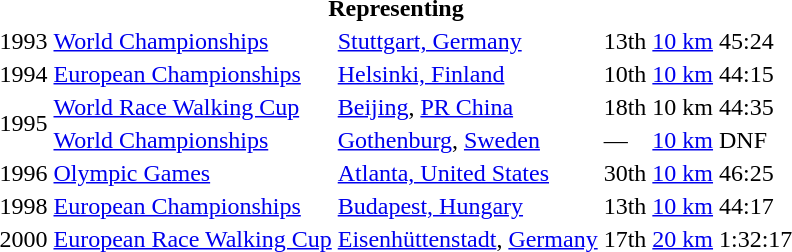<table>
<tr>
<th colspan="6">Representing </th>
</tr>
<tr>
<td>1993</td>
<td><a href='#'>World Championships</a></td>
<td><a href='#'>Stuttgart, Germany</a></td>
<td>13th</td>
<td><a href='#'>10 km</a></td>
<td>45:24</td>
</tr>
<tr>
<td>1994</td>
<td><a href='#'>European Championships</a></td>
<td><a href='#'>Helsinki, Finland</a></td>
<td>10th</td>
<td><a href='#'>10 km</a></td>
<td>44:15</td>
</tr>
<tr>
<td rowspan=2>1995</td>
<td><a href='#'>World Race Walking Cup</a></td>
<td><a href='#'>Beijing</a>, <a href='#'>PR China</a></td>
<td>18th</td>
<td>10 km</td>
<td>44:35</td>
</tr>
<tr>
<td><a href='#'>World Championships</a></td>
<td><a href='#'>Gothenburg</a>, <a href='#'>Sweden</a></td>
<td>—</td>
<td><a href='#'>10 km</a></td>
<td>DNF</td>
</tr>
<tr>
<td>1996</td>
<td><a href='#'>Olympic Games</a></td>
<td><a href='#'>Atlanta, United States</a></td>
<td>30th</td>
<td><a href='#'>10 km</a></td>
<td>46:25</td>
</tr>
<tr>
<td>1998</td>
<td><a href='#'>European Championships</a></td>
<td><a href='#'>Budapest, Hungary</a></td>
<td>13th</td>
<td><a href='#'>10 km</a></td>
<td>44:17</td>
</tr>
<tr>
<td>2000</td>
<td><a href='#'>European Race Walking Cup</a></td>
<td><a href='#'>Eisenhüttenstadt</a>, <a href='#'>Germany</a></td>
<td>17th</td>
<td><a href='#'>20 km</a></td>
<td>1:32:17</td>
</tr>
</table>
